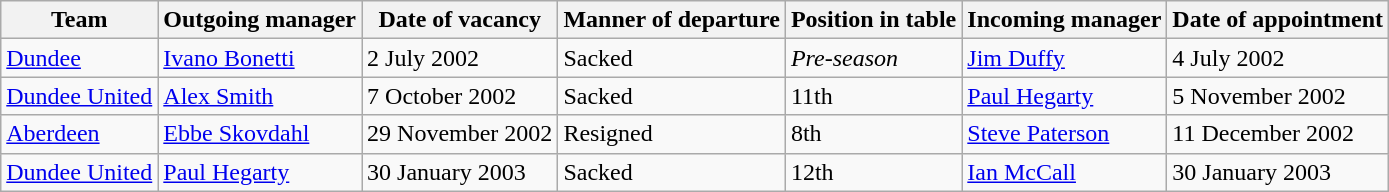<table class="wikitable sortable">
<tr>
<th>Team</th>
<th>Outgoing manager</th>
<th>Date of vacancy</th>
<th>Manner of departure</th>
<th>Position in table</th>
<th>Incoming manager</th>
<th>Date of appointment</th>
</tr>
<tr>
<td><a href='#'>Dundee</a></td>
<td> <a href='#'>Ivano Bonetti</a></td>
<td>2 July 2002</td>
<td>Sacked</td>
<td><em>Pre-season</em></td>
<td> <a href='#'>Jim Duffy</a></td>
<td>4 July 2002</td>
</tr>
<tr>
<td><a href='#'>Dundee United</a></td>
<td> <a href='#'>Alex Smith</a></td>
<td>7 October 2002</td>
<td>Sacked</td>
<td>11th</td>
<td> <a href='#'>Paul Hegarty</a></td>
<td>5 November 2002</td>
</tr>
<tr>
<td><a href='#'>Aberdeen</a></td>
<td> <a href='#'>Ebbe Skovdahl</a></td>
<td>29 November 2002</td>
<td>Resigned</td>
<td>8th</td>
<td> <a href='#'>Steve Paterson</a></td>
<td>11 December 2002</td>
</tr>
<tr>
<td><a href='#'>Dundee United</a></td>
<td> <a href='#'>Paul Hegarty</a></td>
<td>30 January 2003</td>
<td>Sacked</td>
<td>12th</td>
<td> <a href='#'>Ian McCall</a></td>
<td>30 January 2003</td>
</tr>
</table>
